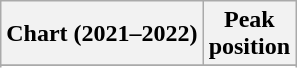<table class="wikitable sortable plainrowheaders" style="text-align:center">
<tr>
<th scope="col">Chart (2021–2022)</th>
<th scope="col">Peak<br>position</th>
</tr>
<tr>
</tr>
<tr>
</tr>
<tr>
</tr>
</table>
